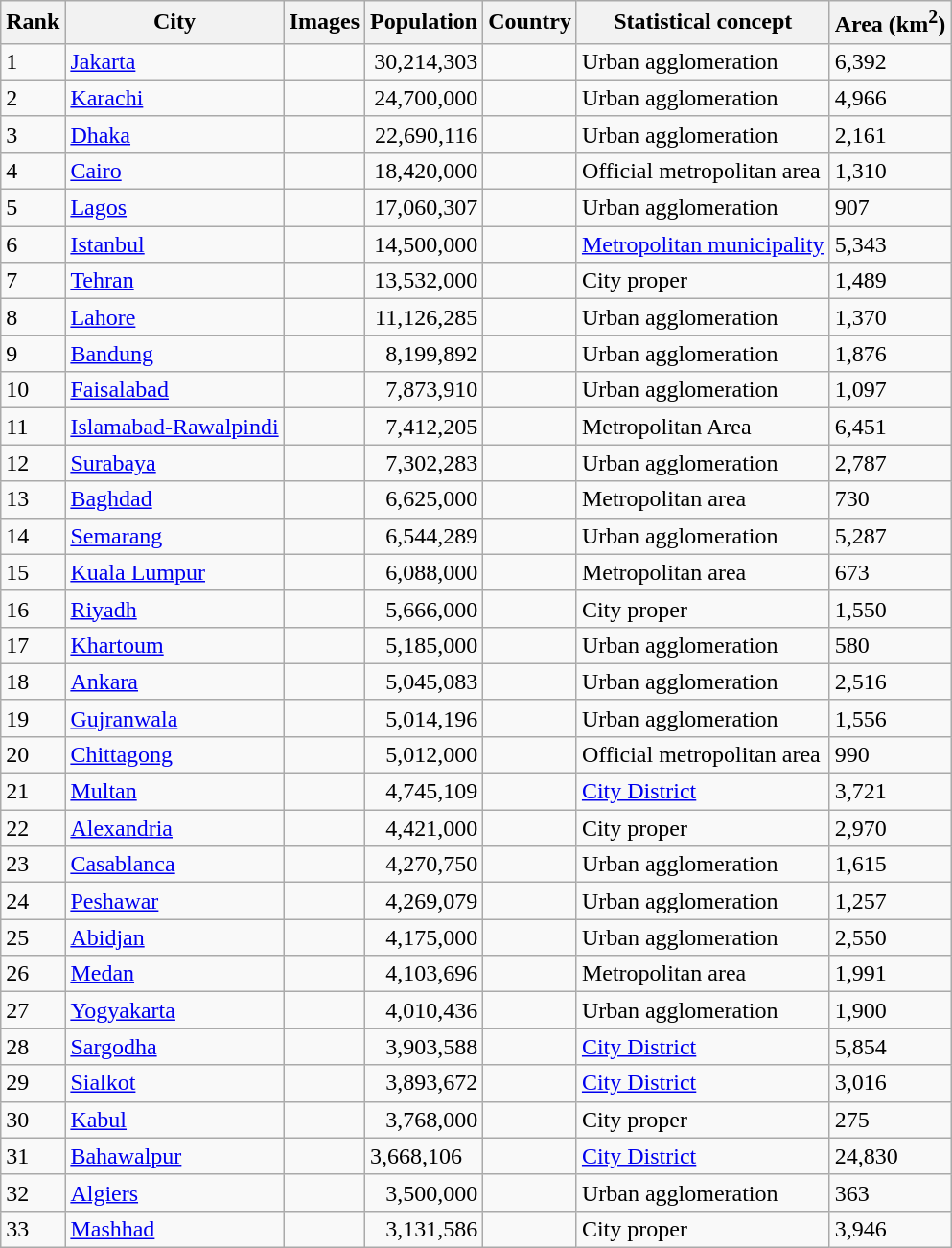<table class="sortable wikitable">
<tr>
<th>Rank</th>
<th>City</th>
<th>Images</th>
<th>Population</th>
<th>Country</th>
<th>Statistical concept</th>
<th>Area (km<sup>2</sup>)</th>
</tr>
<tr>
<td>1</td>
<td><a href='#'>Jakarta</a></td>
<td></td>
<td align="right">30,214,303</td>
<td></td>
<td>Urban agglomeration</td>
<td>6,392</td>
</tr>
<tr>
<td>2</td>
<td><a href='#'>Karachi</a></td>
<td></td>
<td align="right">24,700,000</td>
<td></td>
<td>Urban agglomeration</td>
<td>4,966</td>
</tr>
<tr>
<td>3</td>
<td><a href='#'>Dhaka</a></td>
<td></td>
<td align=right>22,690,116</td>
<td></td>
<td>Urban agglomeration</td>
<td>2,161</td>
</tr>
<tr>
<td>4</td>
<td><a href='#'>Cairo</a></td>
<td></td>
<td align=right>18,420,000</td>
<td></td>
<td>Official metropolitan area</td>
<td>1,310</td>
</tr>
<tr>
<td>5</td>
<td><a href='#'>Lagos</a></td>
<td></td>
<td align=right>17,060,307</td>
<td></td>
<td>Urban agglomeration</td>
<td>907</td>
</tr>
<tr>
<td>6</td>
<td><a href='#'>Istanbul</a></td>
<td></td>
<td align=right>14,500,000</td>
<td></td>
<td><a href='#'>Metropolitan municipality</a></td>
<td>5,343</td>
</tr>
<tr>
<td>7</td>
<td><a href='#'>Tehran</a></td>
<td></td>
<td align=right>13,532,000</td>
<td></td>
<td>City proper</td>
<td>1,489</td>
</tr>
<tr>
<td>8</td>
<td><a href='#'>Lahore</a></td>
<td></td>
<td align="right">11,126,285</td>
<td></td>
<td>Urban agglomeration</td>
<td>1,370</td>
</tr>
<tr>
<td>9</td>
<td><a href='#'>Bandung</a></td>
<td></td>
<td align=right>8,199,892</td>
<td></td>
<td>Urban agglomeration</td>
<td>1,876</td>
</tr>
<tr>
<td>10</td>
<td><a href='#'>Faisalabad</a></td>
<td></td>
<td align=right>7,873,910</td>
<td></td>
<td>Urban agglomeration</td>
<td>1,097</td>
</tr>
<tr>
<td>11</td>
<td><a href='#'>Islamabad-Rawalpindi</a></td>
<td></td>
<td align=right>7,412,205</td>
<td></td>
<td>Metropolitan Area</td>
<td>6,451</td>
</tr>
<tr>
<td>12</td>
<td><a href='#'>Surabaya</a></td>
<td></td>
<td align="right">7,302,283</td>
<td></td>
<td>Urban agglomeration</td>
<td>2,787</td>
</tr>
<tr>
<td>13</td>
<td><a href='#'>Baghdad</a></td>
<td></td>
<td align=right>6,625,000</td>
<td></td>
<td>Metropolitan area</td>
<td>730</td>
</tr>
<tr>
<td>14</td>
<td><a href='#'>Semarang</a></td>
<td></td>
<td align=right>6,544,289</td>
<td></td>
<td>Urban agglomeration</td>
<td>5,287</td>
</tr>
<tr>
<td>15</td>
<td><a href='#'>Kuala Lumpur</a></td>
<td></td>
<td align=right>6,088,000</td>
<td></td>
<td>Metropolitan area</td>
<td>673</td>
</tr>
<tr>
<td>16</td>
<td><a href='#'>Riyadh</a></td>
<td></td>
<td align=right>5,666,000</td>
<td></td>
<td>City proper</td>
<td>1,550</td>
</tr>
<tr>
<td>17</td>
<td><a href='#'>Khartoum</a></td>
<td></td>
<td align=right>5,185,000</td>
<td></td>
<td>Urban agglomeration</td>
<td>580</td>
</tr>
<tr>
<td>18</td>
<td><a href='#'>Ankara</a></td>
<td></td>
<td align=right>5,045,083</td>
<td></td>
<td>Urban agglomeration</td>
<td>2,516</td>
</tr>
<tr>
<td>19</td>
<td><a href='#'>Gujranwala</a></td>
<td></td>
<td align=right>5,014,196</td>
<td></td>
<td>Urban agglomeration</td>
<td>1,556</td>
</tr>
<tr>
<td>20</td>
<td><a href='#'>Chittagong</a></td>
<td></td>
<td align=right>5,012,000</td>
<td></td>
<td>Official metropolitan area</td>
<td>990</td>
</tr>
<tr>
<td>21</td>
<td><a href='#'>Multan</a></td>
<td></td>
<td align=right>4,745,109</td>
<td></td>
<td><a href='#'>City District</a></td>
<td>3,721</td>
</tr>
<tr>
<td>22</td>
<td><a href='#'>Alexandria</a></td>
<td></td>
<td align=right>4,421,000</td>
<td></td>
<td>City proper</td>
<td>2,970</td>
</tr>
<tr>
<td>23</td>
<td><a href='#'>Casablanca</a></td>
<td></td>
<td align=right>4,270,750</td>
<td></td>
<td>Urban agglomeration</td>
<td>1,615</td>
</tr>
<tr>
<td>24</td>
<td><a href='#'>Peshawar</a></td>
<td></td>
<td align=right>4,269,079</td>
<td></td>
<td>Urban agglomeration</td>
<td>1,257</td>
</tr>
<tr>
<td>25</td>
<td><a href='#'>Abidjan</a></td>
<td></td>
<td align=right>4,175,000</td>
<td></td>
<td>Urban agglomeration</td>
<td>2,550</td>
</tr>
<tr>
<td>26</td>
<td><a href='#'>Medan</a></td>
<td></td>
<td align=right>4,103,696</td>
<td></td>
<td>Metropolitan area</td>
<td>1,991</td>
</tr>
<tr>
<td>27</td>
<td><a href='#'>Yogyakarta</a></td>
<td></td>
<td align=right>4,010,436</td>
<td></td>
<td>Urban agglomeration</td>
<td>1,900</td>
</tr>
<tr>
<td>28</td>
<td><a href='#'>Sargodha</a></td>
<td></td>
<td align=right>3,903,588</td>
<td></td>
<td><a href='#'>City District</a></td>
<td>5,854</td>
</tr>
<tr>
<td>29</td>
<td><a href='#'>Sialkot</a></td>
<td></td>
<td align=right>3,893,672</td>
<td></td>
<td><a href='#'>City District</a></td>
<td>3,016</td>
</tr>
<tr>
<td>30</td>
<td><a href='#'>Kabul</a></td>
<td></td>
<td align=right>3,768,000</td>
<td></td>
<td>City proper</td>
<td>275</td>
</tr>
<tr>
<td>31</td>
<td><a href='#'>Bahawalpur</a></td>
<td></td>
<td>3,668,106</td>
<td></td>
<td><a href='#'>City District</a></td>
<td>24,830</td>
</tr>
<tr>
<td>32</td>
<td><a href='#'>Algiers</a></td>
<td></td>
<td align="right">3,500,000</td>
<td></td>
<td>Urban agglomeration</td>
<td>363</td>
</tr>
<tr>
<td>33</td>
<td><a href='#'>Mashhad</a></td>
<td></td>
<td align="right">3,131,586</td>
<td></td>
<td>City proper</td>
<td>3,946</td>
</tr>
</table>
